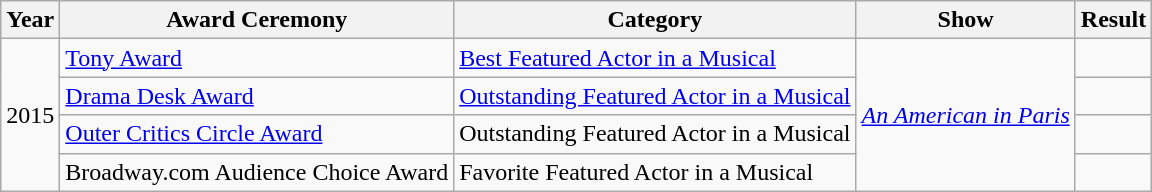<table class="wikitable">
<tr>
<th>Year</th>
<th>Award Ceremony</th>
<th>Category</th>
<th>Show</th>
<th>Result</th>
</tr>
<tr>
<td rowspan="4">2015</td>
<td><a href='#'>Tony Award</a></td>
<td><a href='#'>Best Featured Actor in a Musical</a></td>
<td rowspan="4"><em><a href='#'>An American in Paris</a></em></td>
<td></td>
</tr>
<tr>
<td><a href='#'>Drama Desk Award</a></td>
<td><a href='#'>Outstanding Featured Actor in a Musical</a></td>
<td></td>
</tr>
<tr>
<td><a href='#'>Outer Critics Circle Award</a></td>
<td>Outstanding Featured Actor in a Musical</td>
<td></td>
</tr>
<tr>
<td>Broadway.com Audience Choice Award</td>
<td>Favorite Featured Actor in a Musical</td>
<td></td>
</tr>
</table>
